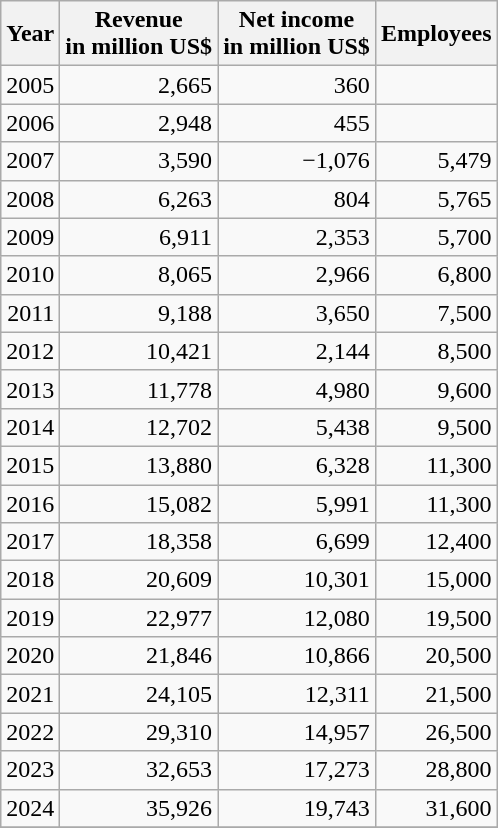<table class="wikitable float-left" style="text-align: right;">
<tr>
<th>Year</th>
<th>Revenue<br>in million US$</th>
<th>Net income<br>in million US$</th>
<th>Employees</th>
</tr>
<tr>
<td>2005</td>
<td>2,665</td>
<td>360</td>
<td></td>
</tr>
<tr>
<td>2006</td>
<td>2,948</td>
<td>455</td>
<td></td>
</tr>
<tr>
<td>2007</td>
<td>3,590</td>
<td>−1,076</td>
<td>5,479</td>
</tr>
<tr>
<td>2008</td>
<td>6,263</td>
<td>804</td>
<td>5,765</td>
</tr>
<tr>
<td>2009</td>
<td>6,911</td>
<td>2,353</td>
<td>5,700</td>
</tr>
<tr>
<td>2010</td>
<td>8,065</td>
<td>2,966</td>
<td>6,800</td>
</tr>
<tr>
<td>2011</td>
<td>9,188</td>
<td>3,650</td>
<td>7,500</td>
</tr>
<tr>
<td>2012</td>
<td>10,421</td>
<td>2,144</td>
<td>8,500</td>
</tr>
<tr>
<td>2013</td>
<td>11,778</td>
<td>4,980</td>
<td>9,600</td>
</tr>
<tr>
<td>2014</td>
<td>12,702</td>
<td>5,438</td>
<td>9,500</td>
</tr>
<tr>
<td>2015</td>
<td>13,880</td>
<td>6,328</td>
<td>11,300</td>
</tr>
<tr>
<td>2016</td>
<td>15,082</td>
<td>5,991</td>
<td>11,300</td>
</tr>
<tr>
<td>2017</td>
<td>18,358</td>
<td>6,699</td>
<td>12,400</td>
</tr>
<tr>
<td>2018</td>
<td>20,609</td>
<td>10,301</td>
<td>15,000</td>
</tr>
<tr>
<td>2019</td>
<td>22,977</td>
<td>12,080</td>
<td>19,500</td>
</tr>
<tr>
<td>2020</td>
<td>21,846</td>
<td>10,866</td>
<td>20,500</td>
</tr>
<tr>
<td>2021</td>
<td>24,105</td>
<td>12,311</td>
<td>21,500</td>
</tr>
<tr>
<td>2022</td>
<td>29,310</td>
<td>14,957</td>
<td>26,500</td>
</tr>
<tr>
<td>2023</td>
<td>32,653</td>
<td>17,273</td>
<td>28,800</td>
</tr>
<tr>
<td>2024</td>
<td>35,926</td>
<td>19,743</td>
<td>31,600</td>
</tr>
<tr>
</tr>
</table>
